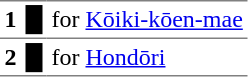<table border="1" cellspacing="0" cellpadding="3" frame="hsides" rules="rows" style="margin-top:.4em; text-align:left">
<tr>
<th>1</th>
<td><span>█</span></td>
<td>for <a href='#'>Kōiki-kōen-mae</a></td>
</tr>
<tr>
<th>2</th>
<td><span>█</span></td>
<td>for <a href='#'>Hondōri</a></td>
</tr>
</table>
